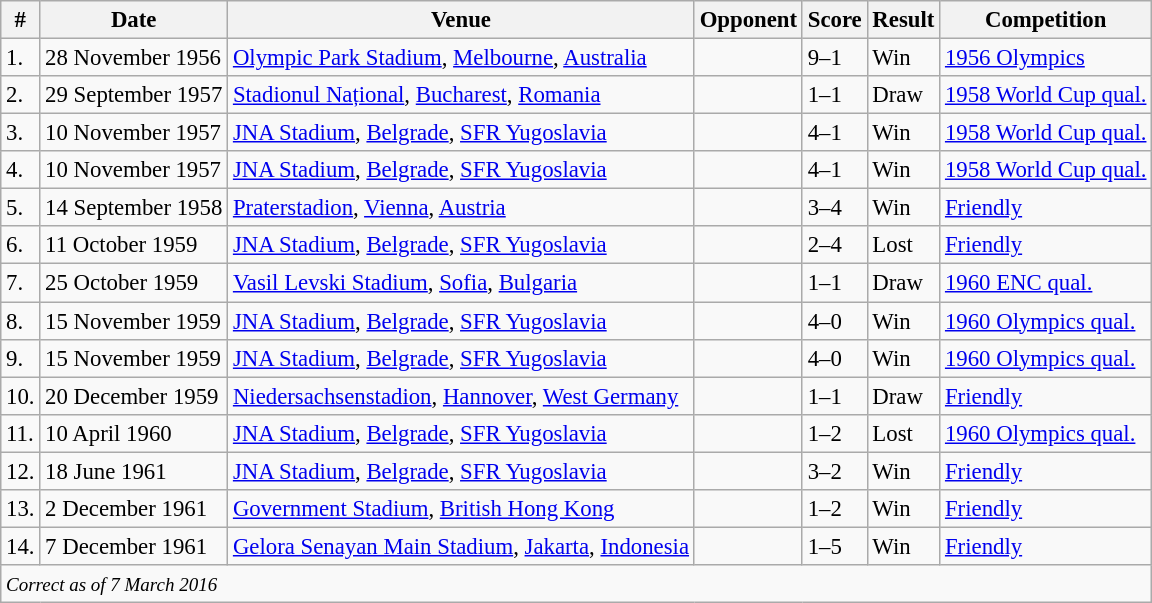<table class="wikitable" style="font-size:95%;">
<tr>
<th>#</th>
<th>Date</th>
<th>Venue</th>
<th>Opponent</th>
<th>Score</th>
<th>Result</th>
<th>Competition</th>
</tr>
<tr>
<td>1.</td>
<td>28 November 1956</td>
<td><a href='#'>Olympic Park Stadium</a>, <a href='#'>Melbourne</a>, <a href='#'>Australia</a></td>
<td></td>
<td>9–1</td>
<td>Win</td>
<td><a href='#'>1956 Olympics</a></td>
</tr>
<tr>
<td>2.</td>
<td>29 September 1957</td>
<td><a href='#'>Stadionul Național</a>, <a href='#'>Bucharest</a>, <a href='#'>Romania</a></td>
<td></td>
<td>1–1</td>
<td>Draw</td>
<td><a href='#'>1958 World Cup qual.</a></td>
</tr>
<tr>
<td>3.</td>
<td>10 November 1957</td>
<td><a href='#'>JNA Stadium</a>, <a href='#'>Belgrade</a>, <a href='#'>SFR Yugoslavia</a></td>
<td></td>
<td>4–1</td>
<td>Win</td>
<td><a href='#'>1958 World Cup qual.</a></td>
</tr>
<tr>
<td>4.</td>
<td>10 November 1957</td>
<td><a href='#'>JNA Stadium</a>, <a href='#'>Belgrade</a>, <a href='#'>SFR Yugoslavia</a></td>
<td></td>
<td>4–1</td>
<td>Win</td>
<td><a href='#'>1958 World Cup qual.</a></td>
</tr>
<tr>
<td>5.</td>
<td>14 September 1958</td>
<td><a href='#'>Praterstadion</a>, <a href='#'>Vienna</a>, <a href='#'>Austria</a></td>
<td></td>
<td>3–4</td>
<td>Win</td>
<td><a href='#'>Friendly</a></td>
</tr>
<tr>
<td>6.</td>
<td>11 October 1959</td>
<td><a href='#'>JNA Stadium</a>, <a href='#'>Belgrade</a>, <a href='#'>SFR Yugoslavia</a></td>
<td></td>
<td>2–4</td>
<td>Lost</td>
<td><a href='#'>Friendly</a></td>
</tr>
<tr>
<td>7.</td>
<td>25 October 1959</td>
<td><a href='#'>Vasil Levski Stadium</a>, <a href='#'>Sofia</a>, <a href='#'>Bulgaria</a></td>
<td></td>
<td>1–1</td>
<td>Draw</td>
<td><a href='#'>1960 ENC qual.</a></td>
</tr>
<tr>
<td>8.</td>
<td>15 November 1959</td>
<td><a href='#'>JNA Stadium</a>, <a href='#'>Belgrade</a>, <a href='#'>SFR Yugoslavia</a></td>
<td></td>
<td>4–0</td>
<td>Win</td>
<td><a href='#'>1960 Olympics qual.</a></td>
</tr>
<tr>
<td>9.</td>
<td>15 November 1959</td>
<td><a href='#'>JNA Stadium</a>, <a href='#'>Belgrade</a>, <a href='#'>SFR Yugoslavia</a></td>
<td></td>
<td>4–0</td>
<td>Win</td>
<td><a href='#'>1960 Olympics qual.</a></td>
</tr>
<tr>
<td>10.</td>
<td>20 December 1959</td>
<td><a href='#'>Niedersachsenstadion</a>, <a href='#'>Hannover</a>, <a href='#'>West Germany</a></td>
<td></td>
<td>1–1</td>
<td>Draw</td>
<td><a href='#'>Friendly</a></td>
</tr>
<tr>
<td>11.</td>
<td>10 April 1960</td>
<td><a href='#'>JNA Stadium</a>, <a href='#'>Belgrade</a>, <a href='#'>SFR Yugoslavia</a></td>
<td></td>
<td>1–2</td>
<td>Lost</td>
<td><a href='#'>1960 Olympics qual.</a></td>
</tr>
<tr>
<td>12.</td>
<td>18 June 1961</td>
<td><a href='#'>JNA Stadium</a>, <a href='#'>Belgrade</a>, <a href='#'>SFR Yugoslavia</a></td>
<td></td>
<td>3–2</td>
<td>Win</td>
<td><a href='#'>Friendly</a></td>
</tr>
<tr>
<td>13.</td>
<td>2 December 1961</td>
<td><a href='#'>Government Stadium</a>, <a href='#'>British Hong Kong</a></td>
<td></td>
<td>1–2</td>
<td>Win</td>
<td><a href='#'>Friendly</a></td>
</tr>
<tr>
<td>14.</td>
<td>7 December 1961</td>
<td><a href='#'>Gelora Senayan Main Stadium</a>, <a href='#'>Jakarta</a>, <a href='#'>Indonesia</a></td>
<td></td>
<td>1–5</td>
<td>Win</td>
<td><a href='#'>Friendly</a></td>
</tr>
<tr>
<td colspan="17"><small><em>Correct as of 7 March 2016</em></small></td>
</tr>
</table>
